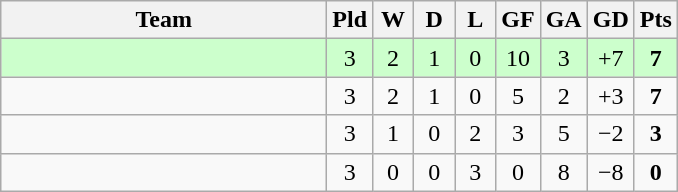<table class=wikitable style="text-align:center">
<tr>
<th width=210>Team</th>
<th width=20>Pld</th>
<th width=20>W</th>
<th width=20>D</th>
<th width=20>L</th>
<th width=20>GF</th>
<th width=20>GA</th>
<th width=20>GD</th>
<th width=20>Pts</th>
</tr>
<tr style="background:#ccffcc">
<td align="left"></td>
<td>3</td>
<td>2</td>
<td>1</td>
<td>0</td>
<td>10</td>
<td>3</td>
<td>+7</td>
<td><strong>7</strong></td>
</tr>
<tr>
<td align="left"></td>
<td>3</td>
<td>2</td>
<td>1</td>
<td>0</td>
<td>5</td>
<td>2</td>
<td>+3</td>
<td><strong>7</strong></td>
</tr>
<tr>
<td align="left"></td>
<td>3</td>
<td>1</td>
<td>0</td>
<td>2</td>
<td>3</td>
<td>5</td>
<td>−2</td>
<td><strong>3</strong></td>
</tr>
<tr>
<td align="left"></td>
<td>3</td>
<td>0</td>
<td>0</td>
<td>3</td>
<td>0</td>
<td>8</td>
<td>−8</td>
<td><strong>0</strong></td>
</tr>
</table>
